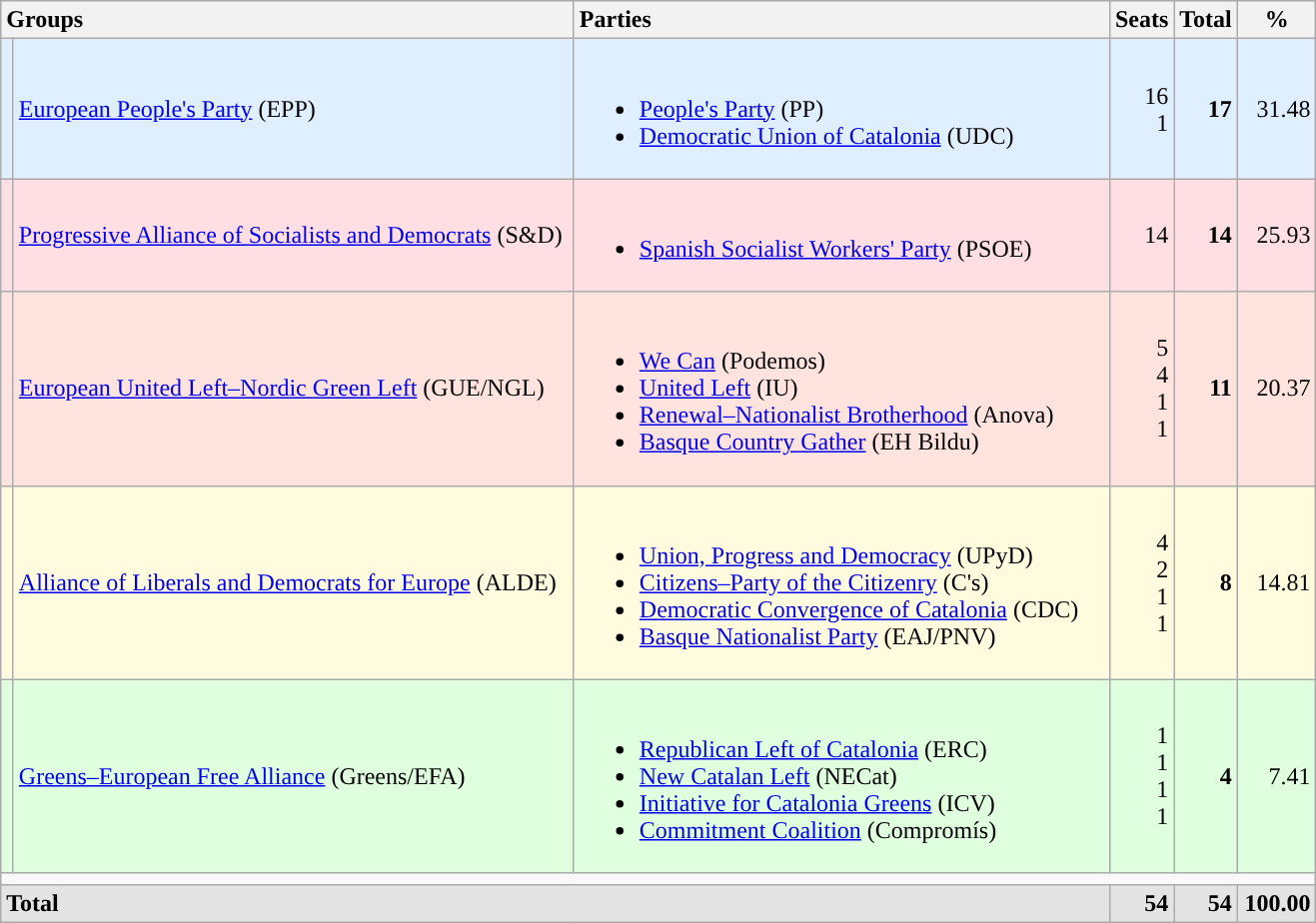<table class="wikitable" style="text-align:right;">
<tr>
<th style="text-align:left;" colspan="2" width="375">Groups</th>
<th style="text-align:left;" width="350">Parties</th>
<th width="35">Seats</th>
<th width="35">Total</th>
<th width="45">%</th>
</tr>
<tr style="background:#DFEFFF;">
<td width="1" style="color:inherit;background:"></td>
<td align="left"><a href='#'>European People's Party</a> (EPP)</td>
<td align="left"><br><ul><li><a href='#'>People's Party</a> (PP)</li><li><a href='#'>Democratic Union of Catalonia</a> (UDC)</li></ul></td>
<td>16<br>1</td>
<td><strong>17</strong></td>
<td>31.48</td>
</tr>
<tr style="background:#FFDFE3;">
<td style="color:inherit;background:"></td>
<td align="left"><a href='#'>Progressive Alliance of Socialists and Democrats</a> (S&D)</td>
<td align="left"><br><ul><li><a href='#'>Spanish Socialist Workers' Party</a> (PSOE)</li></ul></td>
<td>14</td>
<td><strong>14</strong></td>
<td>25.93</td>
</tr>
<tr style="background:#FFE3DF;">
<td style="color:inherit;background:"></td>
<td align="left"><a href='#'>European United Left–Nordic Green Left</a> (GUE/NGL)</td>
<td align="left"><br><ul><li><a href='#'>We Can</a> (Podemos)</li><li><a href='#'>United Left</a> (IU)</li><li><a href='#'>Renewal–Nationalist Brotherhood</a> (Anova)</li><li><a href='#'>Basque Country Gather</a> (EH Bildu)</li></ul></td>
<td>5<br>4<br>1<br>1</td>
<td><strong>11</strong></td>
<td>20.37</td>
</tr>
<tr style="background:#FFFBDF;">
<td style="color:inherit;background:"></td>
<td align="left"><a href='#'>Alliance of Liberals and Democrats for Europe</a> (ALDE)</td>
<td align="left"><br><ul><li><a href='#'>Union, Progress and Democracy</a> (UPyD)</li><li><a href='#'>Citizens–Party of the Citizenry</a> (C's)</li><li><a href='#'>Democratic Convergence of Catalonia</a> (CDC)</li><li><a href='#'>Basque Nationalist Party</a> (EAJ/PNV)</li></ul></td>
<td>4<br>2<br>1<br>1</td>
<td><strong>8</strong></td>
<td>14.81</td>
</tr>
<tr style="background:#DFFFDF;">
<td style="color:inherit;background:"></td>
<td align="left"><a href='#'>Greens–European Free Alliance</a> (Greens/EFA)</td>
<td align="left"><br><ul><li><a href='#'>Republican Left of Catalonia</a> (ERC)</li><li><a href='#'>New Catalan Left</a> (NECat)</li><li><a href='#'>Initiative for Catalonia Greens</a> (ICV)</li><li><a href='#'>Commitment Coalition</a> (Compromís)</li></ul></td>
<td>1<br>1<br>1<br>1</td>
<td><strong>4</strong></td>
<td>7.41</td>
</tr>
<tr>
<td colspan="6"></td>
</tr>
<tr style="background:#E4E4E4; font-weight:bold;">
<td align="left" colspan="3">Total</td>
<td>54</td>
<td>54</td>
<td>100.00</td>
</tr>
</table>
